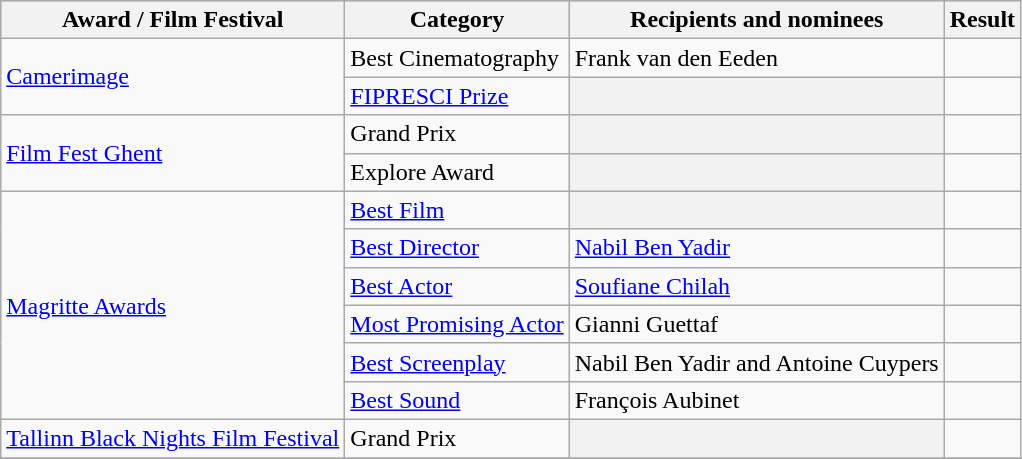<table class="wikitable plainrowheaders sortable">
<tr style="background:#ccc; text-align:center;">
<th scope="col">Award / Film Festival</th>
<th scope="col">Category</th>
<th scope="col">Recipients and nominees</th>
<th scope="col">Result</th>
</tr>
<tr>
<td rowspan=2><a href='#'>Camerimage</a></td>
<td>Best Cinematography</td>
<td>Frank van den Eeden</td>
<td></td>
</tr>
<tr>
<td><a href='#'>FIPRESCI Prize</a></td>
<th></th>
<td></td>
</tr>
<tr>
<td rowspan=2><a href='#'>Film Fest Ghent</a></td>
<td>Grand Prix</td>
<th></th>
<td></td>
</tr>
<tr>
<td>Explore Award</td>
<th></th>
<td></td>
</tr>
<tr>
<td rowspan=6><a href='#'>Magritte Awards</a></td>
<td><a href='#'>Best Film</a></td>
<th></th>
<td></td>
</tr>
<tr>
<td><a href='#'>Best Director</a></td>
<td><a href='#'>Nabil Ben Yadir</a></td>
<td></td>
</tr>
<tr>
<td><a href='#'>Best Actor</a></td>
<td><a href='#'>Soufiane Chilah</a></td>
<td></td>
</tr>
<tr>
<td><a href='#'>Most Promising Actor</a></td>
<td>Gianni Guettaf</td>
<td></td>
</tr>
<tr>
<td><a href='#'>Best Screenplay</a></td>
<td>Nabil Ben Yadir and Antoine Cuypers</td>
<td></td>
</tr>
<tr>
<td><a href='#'>Best Sound</a></td>
<td>François Aubinet</td>
<td></td>
</tr>
<tr>
<td><a href='#'>Tallinn Black Nights Film Festival</a></td>
<td>Grand Prix</td>
<th></th>
<td></td>
</tr>
<tr>
</tr>
</table>
